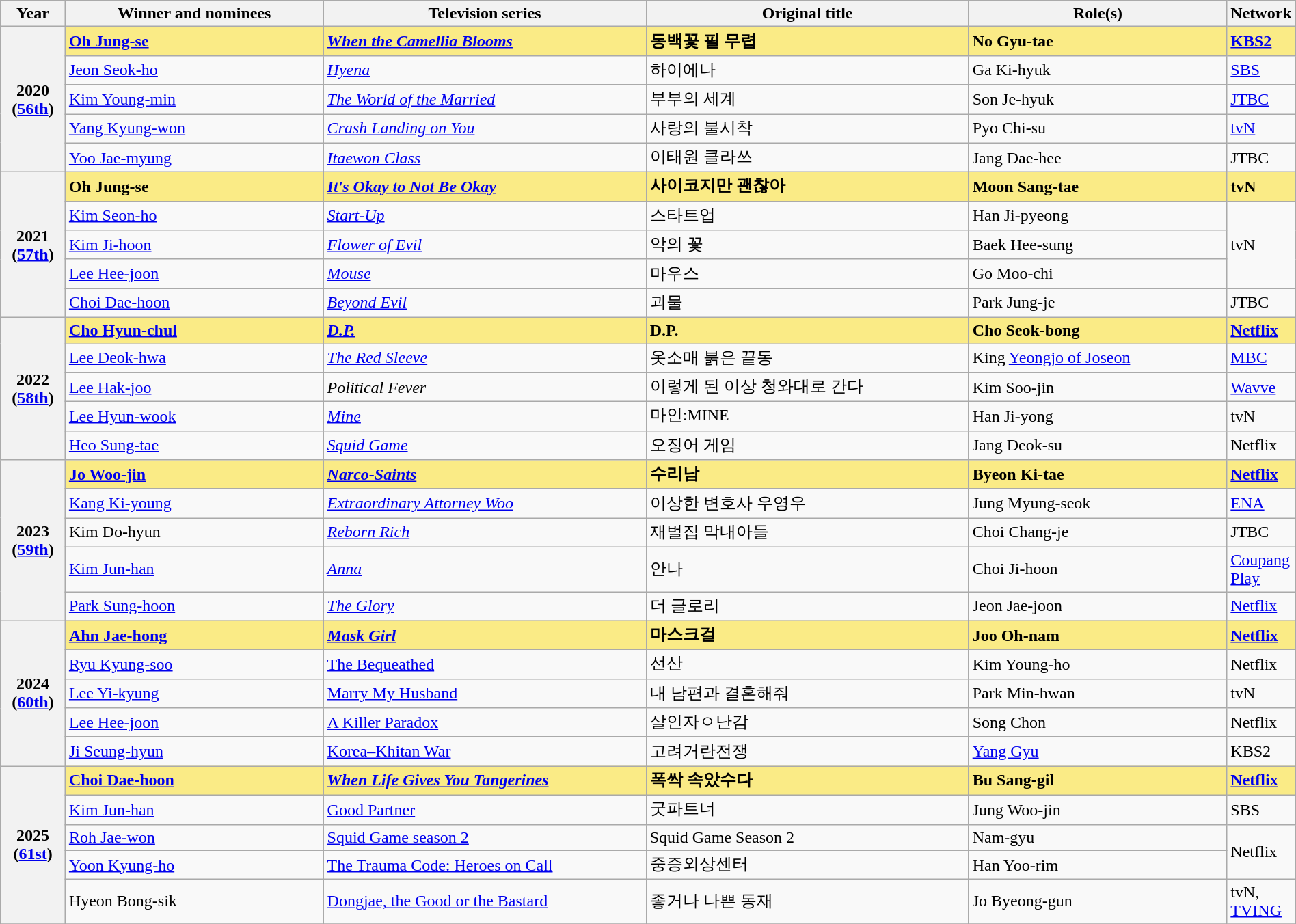<table class="wikitable" style="width:100%;" cellpadding="6">
<tr>
<th style="width:5%;">Year</th>
<th style="width:20%;">Winner and nominees</th>
<th style="width:25%;">Television series</th>
<th style="width:25%;">Original title</th>
<th style="width:20%;">Role(s)</th>
<th style="width:5%;">Network</th>
</tr>
<tr>
<th rowspan="5">2020<br>(<a href='#'>56th</a>)</th>
<td style="background:#FAEB86;"><strong><a href='#'>Oh Jung-se</a> </strong></td>
<td style="background:#FAEB86;"><strong><em><a href='#'>When the Camellia Blooms</a></em></strong></td>
<td style="background:#FAEB86;"><strong>동백꽃 필 무렵</strong></td>
<td style="background:#FAEB86;"><strong>No Gyu-tae</strong></td>
<td style="background:#FAEB86;"><strong><a href='#'>KBS2</a></strong></td>
</tr>
<tr>
<td><a href='#'>Jeon Seok-ho</a></td>
<td><em><a href='#'>Hyena</a></em></td>
<td>하이에나</td>
<td>Ga Ki-hyuk</td>
<td><a href='#'>SBS</a></td>
</tr>
<tr>
<td><a href='#'>Kim Young-min</a></td>
<td><em><a href='#'>The World of the Married</a></em></td>
<td>부부의 세계</td>
<td>Son Je-hyuk</td>
<td><a href='#'>JTBC</a></td>
</tr>
<tr>
<td><a href='#'>Yang Kyung-won</a></td>
<td><em><a href='#'>Crash Landing on You</a></em></td>
<td>사랑의 불시착</td>
<td>Pyo Chi-su</td>
<td><a href='#'>tvN</a></td>
</tr>
<tr>
<td><a href='#'>Yoo Jae-myung</a></td>
<td><em><a href='#'>Itaewon Class</a></em></td>
<td>이태원 클라쓰</td>
<td>Jang Dae-hee</td>
<td>JTBC</td>
</tr>
<tr>
<th rowspan="5">2021<br>(<a href='#'>57th</a>)</th>
<td style="background:#FAEB86;"><strong>Oh Jung-se </strong></td>
<td style="background:#FAEB86;"><strong><em><a href='#'>It's Okay to Not Be Okay</a></em></strong></td>
<td style="background:#FAEB86;"><strong>사이코지만 괜찮아</strong></td>
<td style="background:#FAEB86;"><strong>Moon Sang-tae</strong></td>
<td style="background:#FAEB86;"><strong>tvN</strong></td>
</tr>
<tr>
<td><a href='#'>Kim Seon-ho</a></td>
<td><em><a href='#'>Start-Up</a></em></td>
<td>스타트업</td>
<td>Han Ji-pyeong</td>
<td rowspan="3">tvN</td>
</tr>
<tr>
<td><a href='#'>Kim Ji-hoon</a></td>
<td><em><a href='#'>Flower of Evil</a></em></td>
<td>악의 꽃</td>
<td>Baek Hee-sung</td>
</tr>
<tr>
<td><a href='#'>Lee Hee-joon</a></td>
<td><em><a href='#'>Mouse</a></em></td>
<td>마우스</td>
<td>Go Moo-chi</td>
</tr>
<tr>
<td><a href='#'>Choi Dae-hoon</a></td>
<td><em><a href='#'>Beyond Evil</a></em></td>
<td>괴물</td>
<td>Park Jung-je</td>
<td>JTBC</td>
</tr>
<tr>
<th rowspan="5">2022<br>(<a href='#'>58th</a>)</th>
<td style="background:#FAEB86;"><strong><a href='#'>Cho Hyun-chul</a> </strong></td>
<td style="background:#FAEB86;"><strong><em><a href='#'>D.P.</a></em></strong></td>
<td style="background:#FAEB86;"><strong>D.P.</strong></td>
<td style="background:#FAEB86;"><strong>Cho Seok-bong</strong></td>
<td style="background:#FAEB86;"><strong><a href='#'>Netflix</a></strong></td>
</tr>
<tr>
<td><a href='#'>Lee Deok-hwa</a></td>
<td><em><a href='#'>The Red Sleeve</a></em></td>
<td>옷소매 붉은 끝동</td>
<td>King <a href='#'>Yeongjo of Joseon</a></td>
<td><a href='#'>MBC</a></td>
</tr>
<tr>
<td><a href='#'>Lee Hak-joo</a></td>
<td><em>Political Fever</em></td>
<td>이렇게 된 이상 청와대로 간다</td>
<td>Kim Soo-jin</td>
<td><a href='#'>Wavve</a></td>
</tr>
<tr>
<td><a href='#'>Lee Hyun-wook</a></td>
<td><em><a href='#'>Mine</a></em></td>
<td>마인:MINE</td>
<td>Han Ji-yong</td>
<td>tvN</td>
</tr>
<tr>
<td><a href='#'>Heo Sung-tae</a></td>
<td><em><a href='#'>Squid Game</a></em></td>
<td>오징어 게임</td>
<td>Jang Deok-su</td>
<td>Netflix</td>
</tr>
<tr>
<th rowspan="5">2023 (<a href='#'>59th</a>)</th>
<td style="background:#FAEB86;"><strong><a href='#'>Jo Woo-jin</a> </strong></td>
<td style="background:#FAEB86;"><strong><em><a href='#'>Narco-Saints</a></em></strong></td>
<td style="background:#FAEB86;"><strong>수리남</strong></td>
<td style="background:#FAEB86;"><strong>Byeon Ki-tae</strong></td>
<td style="background:#FAEB86;"><strong><a href='#'>Netflix</a></strong></td>
</tr>
<tr>
<td><a href='#'>Kang Ki-young</a></td>
<td><em><a href='#'>Extraordinary Attorney Woo</a></em></td>
<td>이상한 변호사 우영우</td>
<td>Jung Myung-seok</td>
<td><a href='#'>ENA</a></td>
</tr>
<tr>
<td>Kim Do-hyun</td>
<td><em><a href='#'>Reborn Rich</a></em></td>
<td>재벌집 막내아들</td>
<td>Choi Chang-je</td>
<td>JTBC</td>
</tr>
<tr>
<td><a href='#'>Kim Jun-han</a></td>
<td><a href='#'><em>Anna</em></a></td>
<td>안나</td>
<td>Choi Ji-hoon</td>
<td><a href='#'>Coupang Play</a></td>
</tr>
<tr>
<td><a href='#'>Park Sung-hoon</a></td>
<td><a href='#'><em>The Glory</em></a></td>
<td>더 글로리</td>
<td>Jeon Jae-joon</td>
<td><a href='#'>Netflix</a></td>
</tr>
<tr>
<th rowspan="5">2024 (<a href='#'>60th</a>)</th>
<td style="background:#FAEB86;"><strong><a href='#'>Ahn Jae-hong</a> </strong></td>
<td style="background:#FAEB86;"><strong><em><a href='#'>Mask Girl</a></em></strong></td>
<td style="background:#FAEB86;"><strong>마스크걸</strong></td>
<td style="background:#FAEB86;"><strong>Joo Oh-nam</strong></td>
<td style="background:#FAEB86;"><strong><a href='#'>Netflix</a></strong></td>
</tr>
<tr>
<td><a href='#'>Ryu Kyung-soo</a></td>
<td><a href='#'>The Bequeathed</a></td>
<td>선산</td>
<td>Kim Young-ho</td>
<td>Netflix</td>
</tr>
<tr>
<td><a href='#'>Lee Yi-kyung</a></td>
<td><a href='#'>Marry My Husband</a></td>
<td>내 남편과 결혼해줘</td>
<td>Park Min-hwan</td>
<td>tvN</td>
</tr>
<tr>
<td><a href='#'>Lee Hee-joon</a></td>
<td><a href='#'>A Killer Paradox</a></td>
<td>살인자ㅇ난감</td>
<td>Song Chon</td>
<td>Netflix</td>
</tr>
<tr>
<td><a href='#'>Ji Seung-hyun</a></td>
<td><a href='#'>Korea–Khitan War</a></td>
<td>고려거란전쟁</td>
<td><a href='#'>Yang Gyu</a></td>
<td>KBS2</td>
</tr>
<tr>
<th rowspan="5">2025 (<a href='#'>61st</a>)</th>
<td style="background:#FAEB86;"><strong><a href='#'>Choi Dae-hoon</a> </strong></td>
<td style="background:#FAEB86;"><strong><em><a href='#'>When Life Gives You Tangerines</a></em></strong></td>
<td style="background:#FAEB86;"><strong>폭싹 속았수다</strong></td>
<td style="background:#FAEB86;"><strong>Bu Sang-gil</strong></td>
<td style="background:#FAEB86;"><strong><a href='#'>Netflix</a></strong></td>
</tr>
<tr>
<td><a href='#'>Kim Jun-han</a></td>
<td><a href='#'>Good Partner</a></td>
<td>굿파트너</td>
<td>Jung Woo-jin</td>
<td>SBS</td>
</tr>
<tr>
<td><a href='#'>Roh Jae-won</a></td>
<td><a href='#'>Squid Game season 2</a></td>
<td>Squid Game Season 2</td>
<td>Nam-gyu</td>
<td rowspan="2">Netflix</td>
</tr>
<tr>
<td><a href='#'>Yoon Kyung-ho</a></td>
<td><a href='#'>The Trauma Code: Heroes on Call</a></td>
<td>중증외상센터</td>
<td>Han Yoo-rim</td>
</tr>
<tr>
<td>Hyeon Bong-sik</td>
<td><a href='#'>Dongjae, the Good or the Bastard</a></td>
<td>좋거나 나쁜 동재</td>
<td>Jo Byeong-gun</td>
<td>tvN, <a href='#'>TVING</a></td>
</tr>
<tr>
</tr>
</table>
